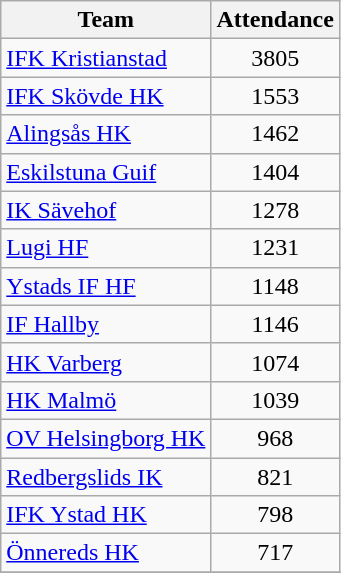<table class="wikitable sortable">
<tr>
<th>Team</th>
<th>Attendance</th>
</tr>
<tr>
<td><a href='#'>IFK Kristianstad</a></td>
<td align=center>3805</td>
</tr>
<tr>
<td><a href='#'>IFK Skövde HK</a></td>
<td align=center>1553</td>
</tr>
<tr>
<td><a href='#'>Alingsås HK</a></td>
<td align=center>1462</td>
</tr>
<tr>
<td><a href='#'>Eskilstuna Guif</a></td>
<td align=center>1404</td>
</tr>
<tr>
<td><a href='#'>IK Sävehof</a></td>
<td align=center>1278</td>
</tr>
<tr>
<td><a href='#'>Lugi HF</a></td>
<td align=center>1231</td>
</tr>
<tr>
<td><a href='#'>Ystads IF HF</a></td>
<td align=center>1148</td>
</tr>
<tr>
<td><a href='#'>IF Hallby</a></td>
<td align=center>1146</td>
</tr>
<tr>
<td><a href='#'>HK Varberg</a></td>
<td align=center>1074</td>
</tr>
<tr>
<td><a href='#'>HK Malmö</a></td>
<td align=center>1039</td>
</tr>
<tr>
<td><a href='#'>OV Helsingborg HK</a></td>
<td align=center>968</td>
</tr>
<tr>
<td><a href='#'>Redbergslids IK</a></td>
<td align=center>821</td>
</tr>
<tr>
<td><a href='#'>IFK Ystad HK</a></td>
<td align=center>798</td>
</tr>
<tr>
<td><a href='#'>Önnereds HK</a></td>
<td align=center>717</td>
</tr>
<tr>
</tr>
</table>
